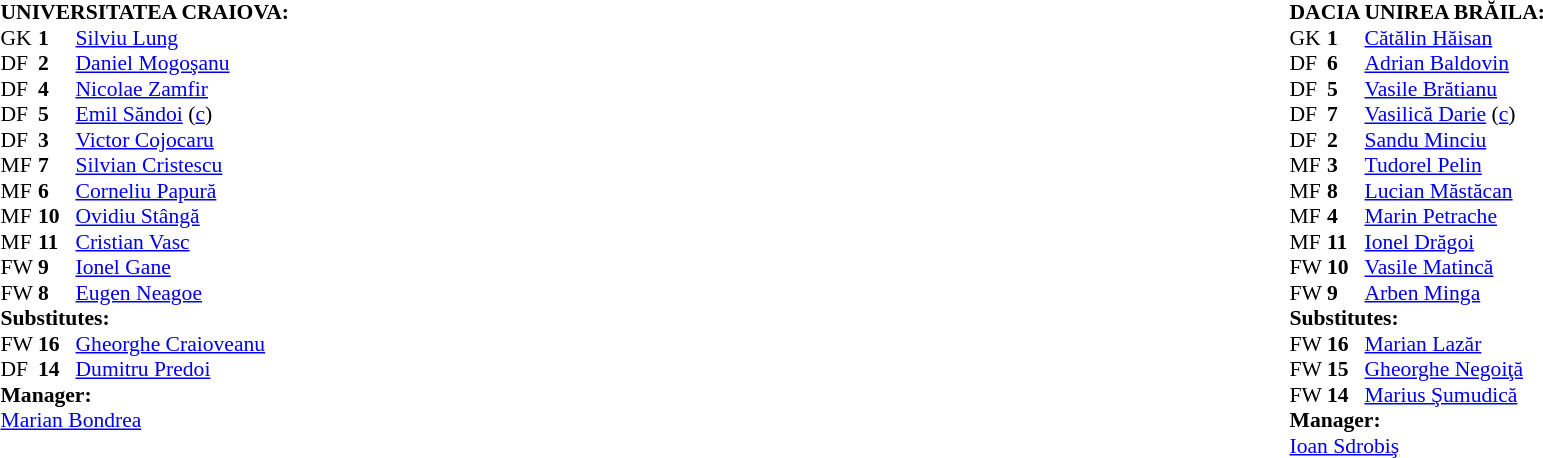<table width="100%">
<tr>
<td valign="top" width="50%"><br><table style="font-size: 90%" cellspacing="0" cellpadding="0">
<tr>
<td colspan="4"><strong>UNIVERSITATEA CRAIOVA:</strong></td>
</tr>
<tr>
<th width=25></th>
<th width=25></th>
</tr>
<tr>
<td>GK</td>
<td><strong>1</strong></td>
<td> <a href='#'>Silviu Lung</a></td>
</tr>
<tr>
<td>DF</td>
<td><strong>2</strong></td>
<td> <a href='#'>Daniel Mogoşanu</a></td>
</tr>
<tr>
<td>DF</td>
<td><strong>4</strong></td>
<td> <a href='#'>Nicolae Zamfir</a></td>
</tr>
<tr>
<td>DF</td>
<td><strong>5</strong></td>
<td> <a href='#'>Emil Săndoi</a> (<a href='#'>c</a>)</td>
<td></td>
<td></td>
</tr>
<tr>
<td>DF</td>
<td><strong>3</strong></td>
<td> <a href='#'>Victor Cojocaru</a></td>
</tr>
<tr>
<td>MF</td>
<td><strong>7</strong></td>
<td> <a href='#'>Silvian Cristescu</a></td>
<td></td>
<td></td>
</tr>
<tr>
<td>MF</td>
<td><strong>6</strong></td>
<td> <a href='#'>Corneliu Papură</a></td>
</tr>
<tr>
<td>MF</td>
<td><strong>10</strong></td>
<td> <a href='#'>Ovidiu Stângă</a></td>
</tr>
<tr>
<td>MF</td>
<td><strong>11</strong></td>
<td> <a href='#'>Cristian Vasc</a></td>
</tr>
<tr>
<td>FW</td>
<td><strong>9</strong></td>
<td> <a href='#'>Ionel Gane</a></td>
</tr>
<tr>
<td>FW</td>
<td><strong>8</strong></td>
<td> <a href='#'>Eugen Neagoe</a></td>
</tr>
<tr>
<td colspan=3><strong>Substitutes:</strong></td>
</tr>
<tr>
<td>FW</td>
<td><strong>16</strong></td>
<td> <a href='#'>Gheorghe Craioveanu</a></td>
<td></td>
<td></td>
</tr>
<tr>
<td>DF</td>
<td><strong>14</strong></td>
<td> <a href='#'>Dumitru Predoi</a></td>
<td></td>
<td></td>
</tr>
<tr>
<td colspan=3><strong>Manager:</strong></td>
</tr>
<tr>
<td colspan=4> <a href='#'>Marian Bondrea</a></td>
</tr>
</table>
</td>
<td><br><table style="font-size: 90%" cellspacing="0" cellpadding="0" align=center>
<tr>
<td colspan="4"><strong>DACIA UNIREA BRĂILA:</strong></td>
</tr>
<tr>
<th width=25></th>
<th width=25></th>
</tr>
<tr>
<td>GK</td>
<td><strong>1</strong></td>
<td> <a href='#'>Cătălin Hăisan</a></td>
</tr>
<tr>
<td>DF</td>
<td><strong>6</strong></td>
<td> <a href='#'>Adrian Baldovin</a></td>
</tr>
<tr>
<td>DF</td>
<td><strong>5</strong></td>
<td> <a href='#'>Vasile Brătianu</a></td>
</tr>
<tr>
<td>DF</td>
<td><strong>7</strong></td>
<td> <a href='#'>Vasilică Darie</a> (<a href='#'>c</a>)</td>
</tr>
<tr>
<td>DF</td>
<td><strong>2</strong></td>
<td> <a href='#'>Sandu Minciu</a></td>
</tr>
<tr>
<td>MF</td>
<td><strong>3</strong></td>
<td> <a href='#'>Tudorel Pelin</a></td>
</tr>
<tr>
<td>MF</td>
<td><strong>8</strong></td>
<td> <a href='#'>Lucian Măstăcan</a></td>
<td></td>
<td></td>
</tr>
<tr>
<td>MF</td>
<td><strong>4</strong></td>
<td> <a href='#'>Marin Petrache</a></td>
</tr>
<tr>
<td>MF</td>
<td><strong>11</strong></td>
<td> <a href='#'>Ionel Drăgoi</a></td>
</tr>
<tr>
<td>FW</td>
<td><strong>10</strong></td>
<td> <a href='#'>Vasile Matincă</a></td>
<td></td>
</tr>
<tr>
<td>FW</td>
<td><strong>9</strong></td>
<td> <a href='#'>Arben Minga</a></td>
<td></td>
<td></td>
</tr>
<tr>
<td colspan=3><strong>Substitutes:</strong></td>
</tr>
<tr>
<td>FW</td>
<td><strong>16</strong></td>
<td> <a href='#'>Marian Lazăr</a></td>
<td></td>
<td></td>
</tr>
<tr>
<td>FW</td>
<td><strong>15</strong></td>
<td> <a href='#'>Gheorghe Negoiţă</a></td>
<td></td>
<td></td>
</tr>
<tr>
<td>FW</td>
<td><strong>14</strong></td>
<td> <a href='#'>Marius Şumudică</a></td>
<td></td>
<td></td>
</tr>
<tr>
<td colspan=3><strong>Manager:</strong></td>
</tr>
<tr>
<td colspan=4> <a href='#'>Ioan Sdrobiş</a></td>
</tr>
</table>
</td>
</tr>
<tr>
</tr>
</table>
